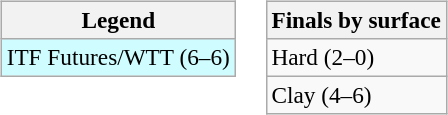<table>
<tr valign=top>
<td><br><table class="wikitable" style=font-size:97%>
<tr>
<th>Legend</th>
</tr>
<tr style="background:#cffcff;">
<td>ITF Futures/WTT (6–6)</td>
</tr>
</table>
</td>
<td><br><table class="wikitable" style=font-size:97%>
<tr>
<th>Finals by surface</th>
</tr>
<tr>
<td>Hard (2–0)</td>
</tr>
<tr>
<td>Clay (4–6)</td>
</tr>
</table>
</td>
</tr>
</table>
